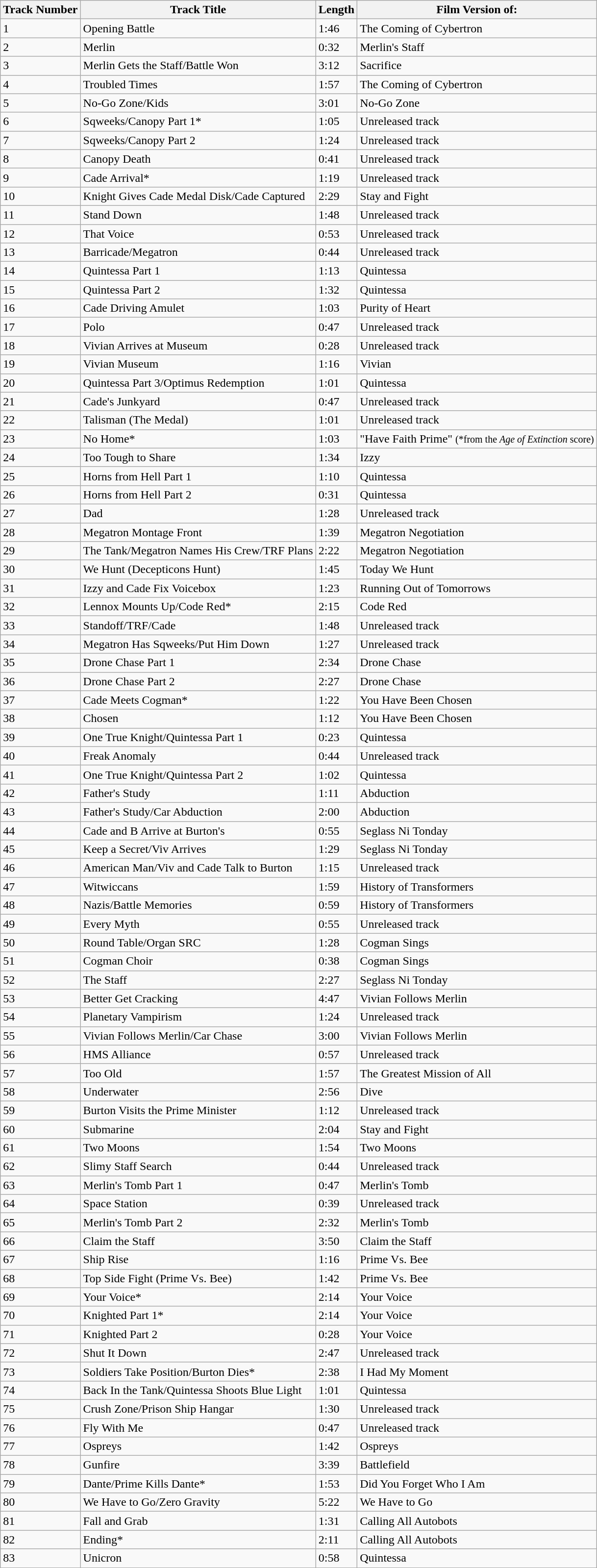<table class="wikitable">
<tr>
<th>Track Number</th>
<th>Track Title</th>
<th>Length</th>
<th>Film Version of:</th>
</tr>
<tr>
<td>1</td>
<td>Opening Battle</td>
<td>1:46</td>
<td>The Coming of Cybertron</td>
</tr>
<tr>
<td>2</td>
<td>Merlin</td>
<td>0:32</td>
<td>Merlin's Staff</td>
</tr>
<tr>
<td>3</td>
<td>Merlin Gets the Staff/Battle Won</td>
<td>3:12</td>
<td>Sacrifice</td>
</tr>
<tr>
<td>4</td>
<td>Troubled Times</td>
<td>1:57</td>
<td>The Coming of Cybertron</td>
</tr>
<tr>
<td>5</td>
<td>No-Go Zone/Kids</td>
<td>3:01</td>
<td>No-Go Zone</td>
</tr>
<tr>
<td>6</td>
<td>Sqweeks/Canopy Part 1*</td>
<td>1:05</td>
<td>Unreleased track</td>
</tr>
<tr>
<td>7</td>
<td>Sqweeks/Canopy Part 2</td>
<td>1:24</td>
<td>Unreleased track</td>
</tr>
<tr>
<td>8</td>
<td>Canopy Death</td>
<td>0:41</td>
<td>Unreleased track</td>
</tr>
<tr>
<td>9</td>
<td>Cade Arrival*</td>
<td>1:19</td>
<td>Unreleased track</td>
</tr>
<tr>
<td>10</td>
<td>Knight Gives Cade Medal Disk/Cade Captured</td>
<td>2:29</td>
<td>Stay and Fight</td>
</tr>
<tr>
<td>11</td>
<td>Stand Down</td>
<td>1:48</td>
<td>Unreleased track</td>
</tr>
<tr>
<td>12</td>
<td>That Voice</td>
<td>0:53</td>
<td>Unreleased track</td>
</tr>
<tr>
<td>13</td>
<td>Barricade/Megatron</td>
<td>0:44</td>
<td>Unreleased track</td>
</tr>
<tr>
<td>14</td>
<td>Quintessa Part 1</td>
<td>1:13</td>
<td>Quintessa</td>
</tr>
<tr>
<td>15</td>
<td>Quintessa Part 2</td>
<td>1:32</td>
<td>Quintessa</td>
</tr>
<tr>
<td>16</td>
<td>Cade Driving Amulet</td>
<td>1:03</td>
<td>Purity of Heart</td>
</tr>
<tr>
<td>17</td>
<td>Polo</td>
<td>0:47</td>
<td>Unreleased track</td>
</tr>
<tr>
<td>18</td>
<td>Vivian Arrives at Museum</td>
<td>0:28</td>
<td>Unreleased track</td>
</tr>
<tr>
<td>19</td>
<td>Vivian Museum</td>
<td>1:16</td>
<td>Vivian</td>
</tr>
<tr>
<td>20</td>
<td>Quintessa Part 3/Optimus Redemption</td>
<td>1:01</td>
<td>Quintessa</td>
</tr>
<tr>
<td>21</td>
<td>Cade's Junkyard</td>
<td>0:47</td>
<td>Unreleased track</td>
</tr>
<tr>
<td>22</td>
<td>Talisman (The Medal)</td>
<td>1:01</td>
<td>Unreleased track</td>
</tr>
<tr>
<td>23</td>
<td>No Home*</td>
<td>1:03</td>
<td>"Have Faith Prime" <small>(*from the <em>Age of Extinction</em> score)</small></td>
</tr>
<tr>
<td>24</td>
<td>Too Tough to Share</td>
<td>1:34</td>
<td>Izzy</td>
</tr>
<tr>
<td>25</td>
<td>Horns from Hell Part 1</td>
<td>1:10</td>
<td>Quintessa</td>
</tr>
<tr>
<td>26</td>
<td>Horns from Hell Part 2</td>
<td>0:31</td>
<td>Quintessa</td>
</tr>
<tr>
<td>27</td>
<td>Dad</td>
<td>1:28</td>
<td>Unreleased track</td>
</tr>
<tr>
<td>28</td>
<td>Megatron Montage Front</td>
<td>1:39</td>
<td>Megatron Negotiation</td>
</tr>
<tr>
<td>29</td>
<td>The Tank/Megatron Names His Crew/TRF Plans</td>
<td>2:22</td>
<td>Megatron Negotiation</td>
</tr>
<tr>
<td>30</td>
<td>We Hunt (Decepticons Hunt)</td>
<td>1:45</td>
<td>Today We Hunt</td>
</tr>
<tr>
<td>31</td>
<td>Izzy and Cade Fix Voicebox</td>
<td>1:23</td>
<td>Running Out of Tomorrows</td>
</tr>
<tr>
<td>32</td>
<td>Lennox Mounts Up/Code Red*</td>
<td>2:15</td>
<td>Code Red</td>
</tr>
<tr>
<td>33</td>
<td>Standoff/TRF/Cade</td>
<td>1:48</td>
<td>Unreleased track</td>
</tr>
<tr>
<td>34</td>
<td>Megatron Has Sqweeks/Put Him Down</td>
<td>1:27</td>
<td>Unreleased track</td>
</tr>
<tr>
<td>35</td>
<td>Drone Chase Part 1</td>
<td>2:34</td>
<td>Drone Chase</td>
</tr>
<tr>
<td>36</td>
<td>Drone Chase Part 2</td>
<td>2:27</td>
<td>Drone Chase</td>
</tr>
<tr>
<td>37</td>
<td>Cade Meets Cogman*</td>
<td>1:22</td>
<td>You Have Been Chosen</td>
</tr>
<tr>
<td>38</td>
<td>Chosen</td>
<td>1:12</td>
<td>You Have Been Chosen</td>
</tr>
<tr>
<td>39</td>
<td>One True Knight/Quintessa Part 1</td>
<td>0:23</td>
<td>Quintessa</td>
</tr>
<tr>
<td>40</td>
<td>Freak Anomaly</td>
<td>0:44</td>
<td>Unreleased track</td>
</tr>
<tr>
<td>41</td>
<td>One True Knight/Quintessa Part 2</td>
<td>1:02</td>
<td>Quintessa</td>
</tr>
<tr>
<td>42</td>
<td>Father's Study</td>
<td>1:11</td>
<td>Abduction</td>
</tr>
<tr>
<td>43</td>
<td>Father's Study/Car Abduction</td>
<td>2:00</td>
<td>Abduction</td>
</tr>
<tr>
<td>44</td>
<td>Cade and B Arrive at Burton's</td>
<td>0:55</td>
<td>Seglass Ni Tonday</td>
</tr>
<tr>
<td>45</td>
<td>Keep a Secret/Viv Arrives</td>
<td>1:29</td>
<td>Seglass Ni Tonday</td>
</tr>
<tr>
<td>46</td>
<td>American Man/Viv and Cade Talk to Burton</td>
<td>1:15</td>
<td>Unreleased track</td>
</tr>
<tr>
<td>47</td>
<td>Witwiccans</td>
<td>1:59</td>
<td>History of Transformers</td>
</tr>
<tr>
<td>48</td>
<td>Nazis/Battle Memories</td>
<td>0:59</td>
<td>History of Transformers</td>
</tr>
<tr>
<td>49</td>
<td>Every Myth</td>
<td>0:55</td>
<td>Unreleased track</td>
</tr>
<tr>
<td>50</td>
<td>Round Table/Organ SRC</td>
<td>1:28</td>
<td>Cogman Sings</td>
</tr>
<tr>
<td>51</td>
<td>Cogman Choir</td>
<td>0:38</td>
<td>Cogman Sings</td>
</tr>
<tr>
<td>52</td>
<td>The Staff</td>
<td>2:27</td>
<td>Seglass Ni Tonday</td>
</tr>
<tr>
<td>53</td>
<td>Better Get Cracking</td>
<td>4:47</td>
<td>Vivian Follows Merlin</td>
</tr>
<tr>
<td>54</td>
<td>Planetary Vampirism</td>
<td>1:24</td>
<td>Unreleased track</td>
</tr>
<tr>
<td>55</td>
<td>Vivian Follows Merlin/Car Chase</td>
<td>3:00</td>
<td>Vivian Follows Merlin</td>
</tr>
<tr>
<td>56</td>
<td>HMS Alliance</td>
<td>0:57</td>
<td>Unreleased track</td>
</tr>
<tr>
<td>57</td>
<td>Too Old</td>
<td>1:57</td>
<td>The Greatest Mission of All</td>
</tr>
<tr>
<td>58</td>
<td>Underwater</td>
<td>2:56</td>
<td>Dive</td>
</tr>
<tr>
<td>59</td>
<td>Burton Visits the Prime Minister</td>
<td>1:12</td>
<td>Unreleased track</td>
</tr>
<tr>
<td>60</td>
<td>Submarine</td>
<td>2:04</td>
<td>Stay and Fight</td>
</tr>
<tr>
<td>61</td>
<td>Two Moons</td>
<td>1:54</td>
<td>Two Moons</td>
</tr>
<tr>
<td>62</td>
<td>Slimy Staff Search</td>
<td>0:44</td>
<td>Unreleased track</td>
</tr>
<tr>
<td>63</td>
<td>Merlin's Tomb Part 1</td>
<td>0:47</td>
<td>Merlin's Tomb</td>
</tr>
<tr>
<td>64</td>
<td>Space Station</td>
<td>0:39</td>
<td>Unreleased track</td>
</tr>
<tr>
<td>65</td>
<td>Merlin's Tomb Part 2</td>
<td>2:32</td>
<td>Merlin's Tomb</td>
</tr>
<tr>
<td>66</td>
<td>Claim the Staff</td>
<td>3:50</td>
<td>Claim the Staff</td>
</tr>
<tr>
<td>67</td>
<td>Ship Rise</td>
<td>1:16</td>
<td>Prime Vs. Bee</td>
</tr>
<tr>
<td>68</td>
<td>Top Side Fight (Prime Vs. Bee)</td>
<td>1:42</td>
<td>Prime Vs. Bee</td>
</tr>
<tr>
<td>69</td>
<td>Your Voice*</td>
<td>2:14</td>
<td>Your Voice</td>
</tr>
<tr>
<td>70</td>
<td>Knighted Part 1*</td>
<td>2:14</td>
<td>Your Voice</td>
</tr>
<tr>
<td>71</td>
<td>Knighted Part 2</td>
<td>0:28</td>
<td>Your Voice</td>
</tr>
<tr>
<td>72</td>
<td>Shut It Down</td>
<td>2:47</td>
<td>Unreleased track</td>
</tr>
<tr>
<td>73</td>
<td>Soldiers Take Position/Burton Dies*</td>
<td>2:38</td>
<td>I Had My Moment</td>
</tr>
<tr>
<td>74</td>
<td>Back In the Tank/Quintessa Shoots Blue Light</td>
<td>1:01</td>
<td>Quintessa</td>
</tr>
<tr>
<td>75</td>
<td>Crush Zone/Prison Ship Hangar</td>
<td>1:30</td>
<td>Unreleased track</td>
</tr>
<tr>
<td>76</td>
<td>Fly With Me</td>
<td>0:47</td>
<td>Unreleased track</td>
</tr>
<tr>
<td>77</td>
<td>Ospreys</td>
<td>1:42</td>
<td>Ospreys</td>
</tr>
<tr>
<td>78</td>
<td>Gunfire</td>
<td>3:39</td>
<td>Battlefield</td>
</tr>
<tr>
<td>79</td>
<td>Dante/Prime Kills Dante*</td>
<td>1:53</td>
<td>Did You Forget Who I Am</td>
</tr>
<tr>
<td>80</td>
<td>We Have to Go/Zero Gravity</td>
<td>5:22</td>
<td>We Have to Go</td>
</tr>
<tr>
<td>81</td>
<td>Fall and Grab</td>
<td>1:31</td>
<td>Calling All Autobots</td>
</tr>
<tr>
<td>82</td>
<td>Ending*</td>
<td>2:11</td>
<td>Calling All Autobots</td>
</tr>
<tr>
<td>83</td>
<td>Unicron</td>
<td>0:58</td>
<td>Quintessa</td>
</tr>
</table>
